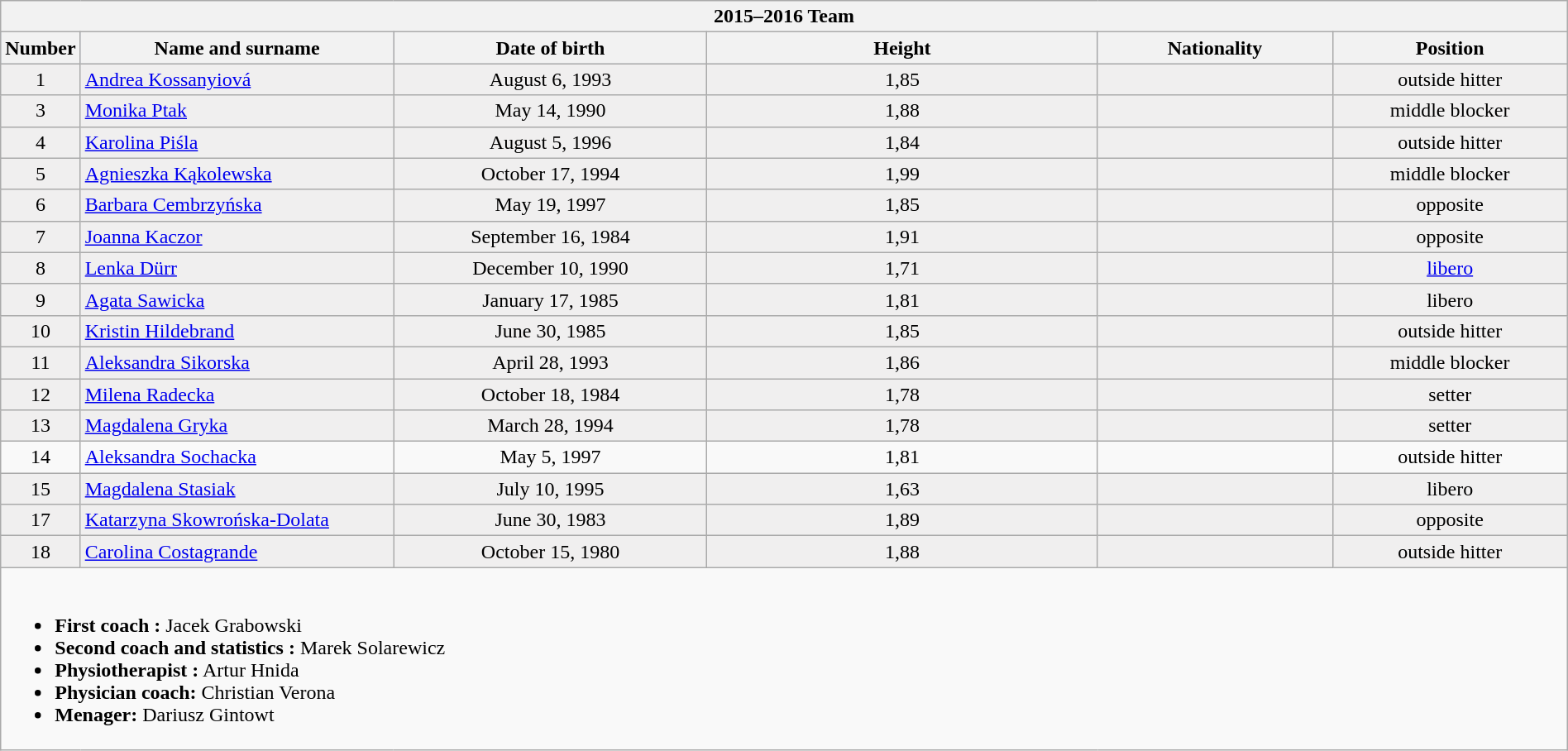<table class="wikitable collapsible collapsed" style="width:100%;">
<tr>
<th colspan=6><strong>2015–2016 Team</strong></th>
</tr>
<tr align="center" bgcolor=#B0C4DE>
<th width="5%">Number</th>
<th width="20%">Name and surname</th>
<th width="20%">Date of birth</th>
<th width="10">Height</th>
<th width="15%">Nationality</th>
<th width="15%">Position</th>
</tr>
<tr --- style="background:#f0efef">
<td align="center">1</td>
<td><a href='#'>Andrea Kossanyiová</a></td>
<td align="center">August 6, 1993</td>
<td align="center">1,85</td>
<td></td>
<td align="center">outside hitter</td>
</tr>
<tr --- style="background:#f0efef">
<td align="center">3</td>
<td><a href='#'>Monika Ptak</a></td>
<td align="center">May 14, 1990</td>
<td align="center">1,88</td>
<td></td>
<td align="center">middle blocker</td>
</tr>
<tr --- style="background:#f0efef">
<td align="center">4</td>
<td><a href='#'>Karolina Piśla</a></td>
<td align="center">August 5, 1996</td>
<td align="center">1,84</td>
<td></td>
<td align="center">outside hitter</td>
</tr>
<tr --- style="background:#f0efef">
<td align="center">5</td>
<td><a href='#'>Agnieszka Kąkolewska</a></td>
<td align="center">October 17, 1994</td>
<td align="center">1,99</td>
<td></td>
<td align="center">middle blocker</td>
</tr>
<tr --- style="background:#f0efef">
<td align="center">6</td>
<td><a href='#'>Barbara Cembrzyńska</a></td>
<td align="center">May 19, 1997</td>
<td align="center">1,85</td>
<td></td>
<td align="center">opposite</td>
</tr>
<tr --- style="background:#f0efef">
<td align="center">7</td>
<td><a href='#'>Joanna Kaczor</a></td>
<td align="center">September 16, 1984</td>
<td align="center">1,91</td>
<td></td>
<td align="center">opposite</td>
</tr>
<tr --- style="background:#f0efef">
<td align="center">8</td>
<td><a href='#'>Lenka Dürr</a></td>
<td align="center">December 10, 1990</td>
<td align="center">1,71</td>
<td></td>
<td align="center"><a href='#'>libero</a></td>
</tr>
<tr --- style="background:#f0efef">
<td align="center">9</td>
<td><a href='#'>Agata Sawicka</a></td>
<td align="center">January 17, 1985</td>
<td align="center">1,81</td>
<td></td>
<td align="center">libero</td>
</tr>
<tr --- style="background:#f0efef">
<td align="center">10</td>
<td><a href='#'>Kristin Hildebrand</a></td>
<td align="center">June 30, 1985</td>
<td align="center">1,85</td>
<td></td>
<td align="center">outside hitter</td>
</tr>
<tr --- style="background:#f0efef">
<td align="center">11</td>
<td><a href='#'>Aleksandra Sikorska</a></td>
<td align="center">April 28, 1993</td>
<td align="center">1,86</td>
<td></td>
<td align="center">middle blocker</td>
</tr>
<tr --- style="background:#f0efef">
<td align="center">12</td>
<td><a href='#'>Milena Radecka</a></td>
<td align="center">October 18, 1984</td>
<td align="center">1,78</td>
<td></td>
<td align="center">setter</td>
</tr>
<tr --- style="background:#f0efef">
<td align="center">13</td>
<td><a href='#'>Magdalena Gryka</a></td>
<td align="center">March 28, 1994</td>
<td align="center">1,78</td>
<td></td>
<td align="center">setter</td>
</tr>
<tr ---style="background:#f0efef">
<td align="center">14</td>
<td><a href='#'>Aleksandra Sochacka</a></td>
<td align="center">May 5, 1997</td>
<td align="center">1,81</td>
<td></td>
<td align="center">outside hitter</td>
</tr>
<tr --- style="background:#f0efef">
<td align="center">15</td>
<td><a href='#'>Magdalena Stasiak</a></td>
<td align="center">July 10, 1995</td>
<td align="center">1,63</td>
<td></td>
<td align="center">libero</td>
</tr>
<tr --- style="background:#f0efef">
<td align="center">17</td>
<td><a href='#'>Katarzyna Skowrońska-Dolata</a></td>
<td align="center">June 30, 1983</td>
<td align="center">1,89</td>
<td></td>
<td align="center">opposite</td>
</tr>
<tr --- style="background:#f0efef">
<td align="center">18</td>
<td><a href='#'>Carolina Costagrande</a></td>
<td align="center">October 15, 1980</td>
<td align="center">1,88</td>
<td></td>
<td align="center">outside hitter</td>
</tr>
<tr>
<td colspan=6><br><ul><li><strong>First coach :</strong>   Jacek Grabowski</li><li><strong>Second coach and statistics :</strong>  Marek Solarewicz</li><li><strong>Physiotherapist :</strong>  Artur Hnida</li><li><strong>Physician coach:</strong>  Christian Verona</li><li><strong>Menager:</strong>  Dariusz Gintowt</li></ul></td>
</tr>
</table>
